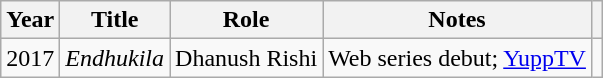<table class="wikitable sortable">
<tr>
<th>Year</th>
<th>Title</th>
<th>Role</th>
<th class="unsortable">Notes</th>
<th class="unsortable"></th>
</tr>
<tr>
<td>2017</td>
<td><em>Endhukila</em></td>
<td>Dhanush Rishi</td>
<td>Web series debut; <a href='#'>YuppTV</a></td>
<td></td>
</tr>
</table>
